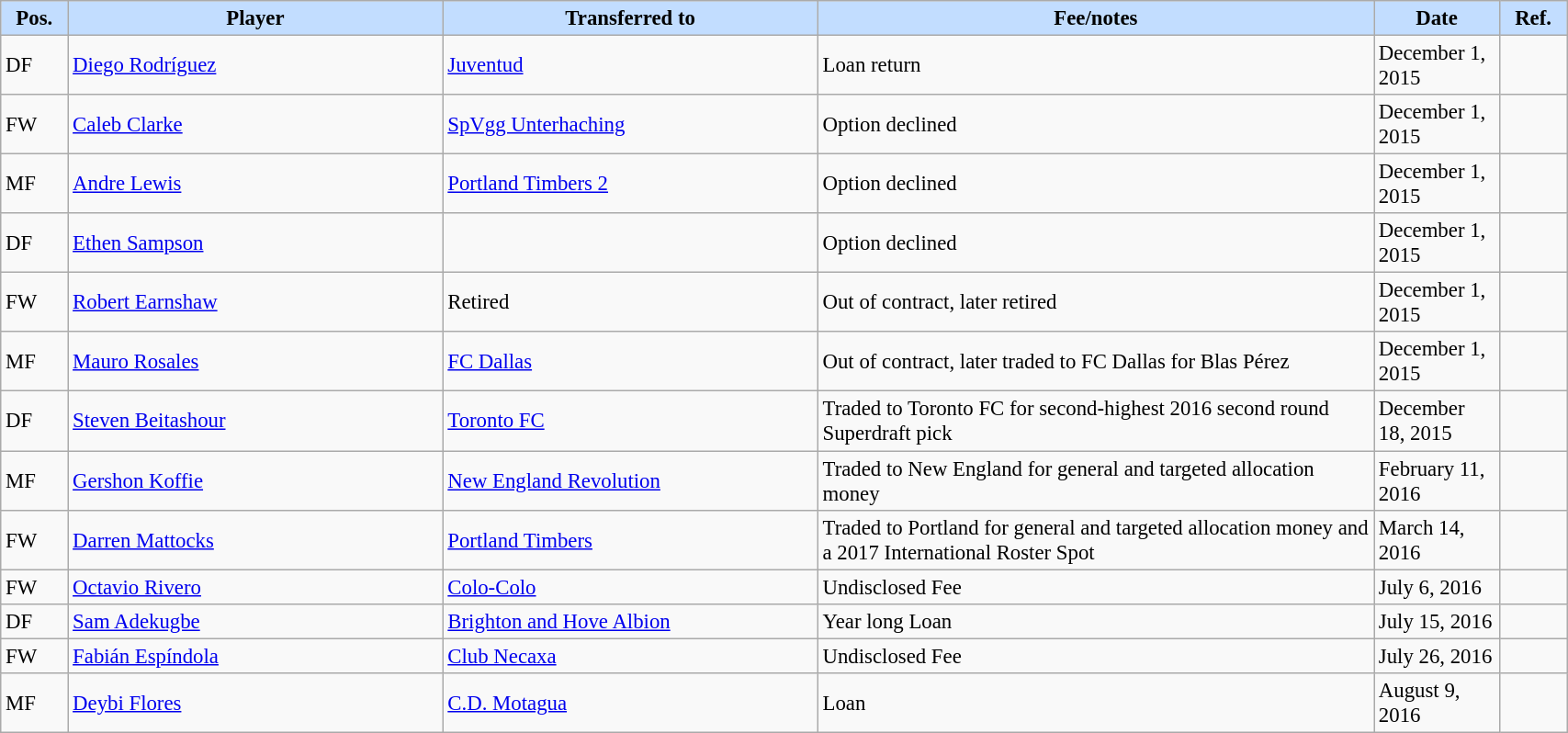<table class="wikitable sortable" style="width:90%; text-align:center; font-size:95%; text-align:left;">
<tr>
<th style="background:#c2ddff; width:30px;"><strong>Pos.</strong></th>
<th style="background:#c2ddff; width:200px;"><strong>Player</strong></th>
<th style="background:#c2ddff; width:200px;"><strong>Transferred to</strong></th>
<th style="background:#c2ddff; width:300px;"><strong>Fee/notes</strong></th>
<th style="background:#c2ddff; width:30px;"><strong>Date</strong></th>
<th style="background:#c2ddff; width:30px;"><strong>Ref.</strong></th>
</tr>
<tr>
<td>DF</td>
<td> <a href='#'>Diego Rodríguez</a></td>
<td> <a href='#'>Juventud</a></td>
<td>Loan return</td>
<td>December 1, 2015</td>
<td></td>
</tr>
<tr>
<td>FW</td>
<td> <a href='#'>Caleb Clarke</a></td>
<td> <a href='#'>SpVgg Unterhaching</a></td>
<td>Option declined</td>
<td>December 1, 2015</td>
<td></td>
</tr>
<tr>
<td>MF</td>
<td> <a href='#'>Andre Lewis</a></td>
<td> <a href='#'>Portland Timbers 2</a></td>
<td>Option declined</td>
<td>December 1, 2015</td>
<td></td>
</tr>
<tr>
<td>DF</td>
<td> <a href='#'>Ethen Sampson</a></td>
<td></td>
<td>Option declined</td>
<td>December 1, 2015</td>
<td></td>
</tr>
<tr>
<td>FW</td>
<td> <a href='#'>Robert Earnshaw</a></td>
<td>Retired</td>
<td>Out of contract, later retired</td>
<td>December 1, 2015</td>
<td></td>
</tr>
<tr>
<td>MF</td>
<td> <a href='#'>Mauro Rosales</a></td>
<td> <a href='#'>FC Dallas</a></td>
<td>Out of contract, later traded to FC Dallas for Blas Pérez</td>
<td>December 1, 2015</td>
<td></td>
</tr>
<tr>
<td>DF</td>
<td> <a href='#'>Steven Beitashour</a></td>
<td> <a href='#'>Toronto FC</a></td>
<td>Traded to Toronto FC for second-highest 2016 second round Superdraft pick</td>
<td>December 18, 2015</td>
<td></td>
</tr>
<tr>
<td>MF</td>
<td> <a href='#'>Gershon Koffie</a></td>
<td> <a href='#'>New England Revolution</a></td>
<td>Traded to New England for general and targeted allocation money</td>
<td>February 11, 2016</td>
<td></td>
</tr>
<tr>
<td>FW</td>
<td> <a href='#'>Darren Mattocks</a></td>
<td> <a href='#'>Portland Timbers</a></td>
<td>Traded to Portland for general and targeted allocation money and a 2017 International Roster Spot</td>
<td>March 14, 2016</td>
<td></td>
</tr>
<tr>
<td>FW</td>
<td> <a href='#'>Octavio Rivero</a></td>
<td> <a href='#'>Colo-Colo</a></td>
<td>Undisclosed Fee</td>
<td>July 6, 2016</td>
<td></td>
</tr>
<tr>
<td>DF</td>
<td> <a href='#'>Sam Adekugbe</a></td>
<td> <a href='#'>Brighton and Hove Albion</a></td>
<td>Year long Loan</td>
<td>July 15, 2016</td>
<td></td>
</tr>
<tr>
<td>FW</td>
<td> <a href='#'>Fabián Espíndola</a></td>
<td> <a href='#'>Club Necaxa</a></td>
<td>Undisclosed Fee</td>
<td>July 26, 2016</td>
<td></td>
</tr>
<tr>
<td>MF</td>
<td> <a href='#'>Deybi Flores</a></td>
<td> <a href='#'>C.D. Motagua</a></td>
<td>Loan</td>
<td>August 9, 2016</td>
<td></td>
</tr>
</table>
